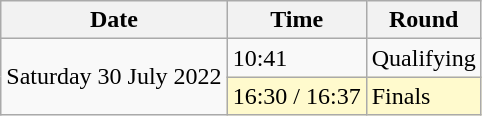<table class="wikitable">
<tr>
<th>Date</th>
<th>Time</th>
<th>Round</th>
</tr>
<tr>
<td rowspan=2>Saturday 30 July 2022</td>
<td>10:41</td>
<td>Qualifying</td>
</tr>
<tr>
<td style=background:lemonchiffon>16:30 / 16:37</td>
<td style=background:lemonchiffon>Finals</td>
</tr>
</table>
